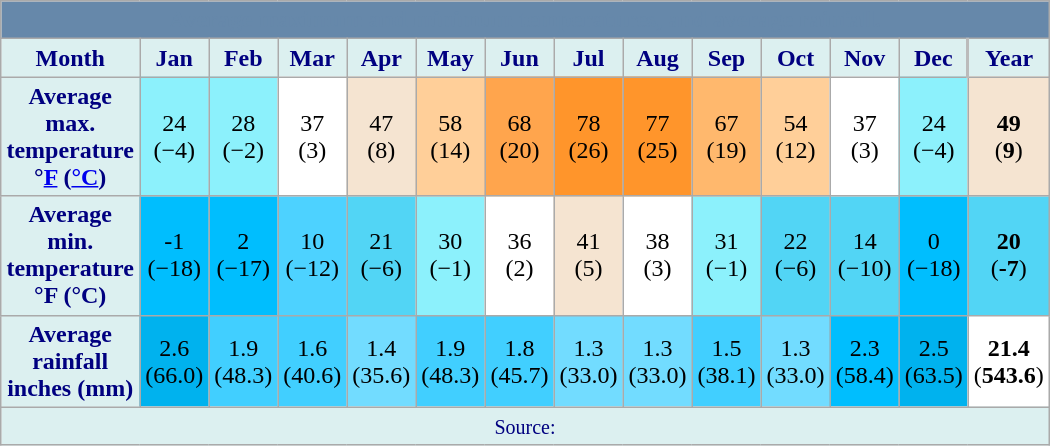<table class="wikitable collapsible" style="width:700px;">
<tr>
<th colspan= "14" style="background: #6688AA; color: #6688AA"><span> Average maximum and minimum temperatures, and average rainfall.</span></th>
</tr>
<tr style="text-align:center;">
<th style="background:#dcf0f0; color:navy; height:17px;">Month</th>
<th style="background:#dcf0f0; color:navy;">Jan</th>
<th style="background:#dcf0f0; color:navy;">Feb</th>
<th style="background:#dcf0f0; color:navy;">Mar</th>
<th style="background:#dcf0f0; color:navy;">Apr</th>
<th style="background:#dcf0f0; color:navy;">May</th>
<th style="background:#dcf0f0; color:navy;">Jun</th>
<th style="background:#dcf0f0; color:navy;">Jul</th>
<th style="background:#dcf0f0; color:navy;">Aug</th>
<th style="background:#dcf0f0; color:navy;">Sep</th>
<th style="background:#dcf0f0; color:navy;">Oct</th>
<th style="background:#dcf0f0; color:navy;">Nov</th>
<th style="background:#dcf0f0; color:navy;">Dec</th>
<th style="background:#dcf0f0; color:navy; border-left:2px solid #bbb;"><strong>Year</strong></th>
</tr>
<tr style="text-align:center;">
<th style="background:#dcf0f0; color:navy; height:16px;">Average max. temperature °<a href='#'>F</a> (<a href='#'>°C</a>)</th>
<td style="background: #8CF1FC;">24<br>(−4)</td>
<td style="background: #8CF1FC;">28<br>(−2)</td>
<td style="background:#fff;">37<br>(3)</td>
<td style="background: #F5E4D1;">47<br>(8)</td>
<td style="background: #FFCF99;">58<br>(14)</td>
<td style="background: #FFA54D;">68<br>(20)</td>
<td style="background: #FF952B;">78<br>(26)</td>
<td style="background: #FF952B;">77<br>(25)</td>
<td style="background: #FFB86D;">67<br>(19)</td>
<td style="background: #FFCF99;">54<br>(12)</td>
<td style="background:#fff;">37<br>(3)</td>
<td style="background: #8CF1FC;">24<br>(−4)</td>
<td style="background: #F5E4D1;"><strong>49</strong><br>(<strong>9</strong>)</td>
</tr>
<tr style="text-align:center;">
<th style="background:#dcf0f0; color:navy;">Average min. temperature<br>°F (°C)</th>
<td style="background: #00BEFE;">-1<br>(−18)</td>
<td style="background: #00BEFE;">2<br>(−17)</td>
<td style="background: #4DD2FF;">10<br>(−12)</td>
<td style="background: #52D5F5;">21<br>(−6)</td>
<td style="background: #8CF1FC;">30<br>(−1)</td>
<td style="background:#fff;">36<br>(2)</td>
<td style="background: #F5E4D1;">41<br>(5)</td>
<td style="background:#fff;">38<br>(3)</td>
<td style="background: #8CF1FC;">31<br>(−1)</td>
<td style="background: #52D5F5;">22<br>(−6)</td>
<td style="background: #52D5F5;">14<br>(−10)</td>
<td style="background: #00BEFE;">0<br>(−18)</td>
<td style="background: #52D5F5;"><strong>20</strong><br>(<strong>-7</strong>)</td>
</tr>
<tr style="text-align:center;">
<th style="background:#dcf0f0; color:navy;">Average rainfall<br>inches (mm)</th>
<td style="background: #00B2EE;">2.6<br>(66.0)</td>
<td style="background: #41CFFF;">1.9<br>(48.3)</td>
<td style="background: #41CFFF;">1.6<br>(40.6)</td>
<td style="background: #72DCFF;">1.4<br>(35.6)</td>
<td style="background: #41CFFF;">1.9<br>(48.3)</td>
<td style="background: #41CFFF;">1.8<br>(45.7)</td>
<td style="background: #72DCFF;">1.3<br>(33.0)</td>
<td style="background: #72DCFF;">1.3<br>(33.0)</td>
<td style="background: #41CFFF;">1.5<br>(38.1)</td>
<td style="background: #72DCFF;">1.3<br>(33.0)</td>
<td style="background: #00BEFE;">2.3<br>(58.4)</td>
<td style="background: #00B2EE;">2.5<br>(63.5)</td>
<td style="background:#fff;"><strong>21.4</strong><br>(<strong>543.6</strong>)</td>
</tr>
<tr>
<td colspan="14" style="background:#dcf0f0; color:navy; text-align:center;"><small>Source:</small></td>
</tr>
</table>
